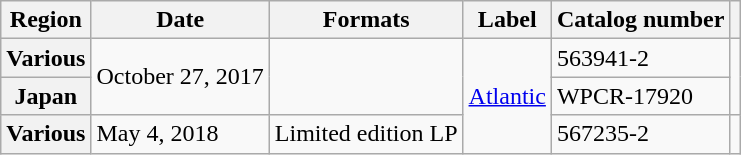<table class="wikitable plainrowheaders">
<tr>
<th scope="col">Region</th>
<th scope="col">Date</th>
<th scope="col">Formats</th>
<th scope="col">Label</th>
<th scope="col">Catalog number</th>
<th scope="col"></th>
</tr>
<tr>
<th scope="row">Various</th>
<td rowspan="2">October 27, 2017</td>
<td rowspan="2"></td>
<td rowspan="3"><a href='#'>Atlantic</a></td>
<td>563941-2</td>
<td style="text-align:center;" rowspan="2"></td>
</tr>
<tr>
<th scope="row">Japan</th>
<td>WPCR-17920</td>
</tr>
<tr>
<th scope="row">Various</th>
<td>May 4, 2018</td>
<td>Limited edition LP</td>
<td>567235-2</td>
<td></td>
</tr>
</table>
